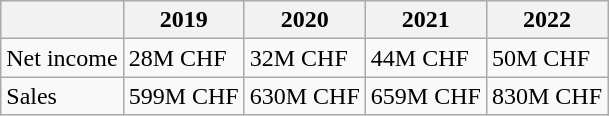<table class="wikitable">
<tr>
<th></th>
<th>2019</th>
<th>2020</th>
<th>2021</th>
<th>2022</th>
</tr>
<tr>
<td>Net income</td>
<td>28M CHF</td>
<td>32M CHF</td>
<td>44M CHF</td>
<td>50M CHF</td>
</tr>
<tr>
<td>Sales</td>
<td>599M CHF</td>
<td>630M CHF</td>
<td>659M CHF</td>
<td>830M CHF</td>
</tr>
</table>
